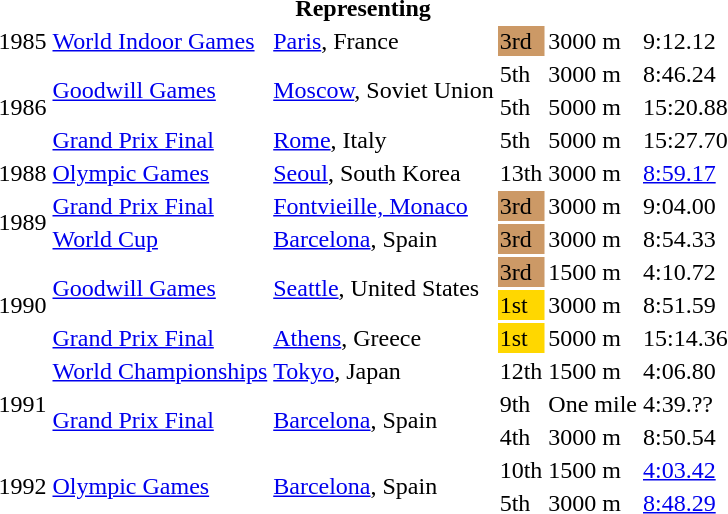<table>
<tr>
<th colspan=6>Representing </th>
</tr>
<tr>
<td>1985</td>
<td><a href='#'>World Indoor Games</a></td>
<td><a href='#'>Paris</a>, France</td>
<td bgcolor=cc9966>3rd</td>
<td>3000 m</td>
<td>9:12.12</td>
</tr>
<tr>
<td rowspan=3>1986</td>
<td rowspan=2><a href='#'>Goodwill Games</a></td>
<td rowspan=2><a href='#'>Moscow</a>, Soviet Union</td>
<td>5th</td>
<td>3000 m</td>
<td>8:46.24</td>
</tr>
<tr>
<td>5th</td>
<td>5000 m</td>
<td>15:20.88</td>
</tr>
<tr>
<td><a href='#'>Grand Prix Final</a></td>
<td><a href='#'>Rome</a>, Italy</td>
<td>5th</td>
<td>5000 m</td>
<td>15:27.70</td>
</tr>
<tr>
<td>1988</td>
<td><a href='#'>Olympic Games</a></td>
<td><a href='#'>Seoul</a>, South Korea</td>
<td>13th</td>
<td>3000 m</td>
<td><a href='#'>8:59.17</a></td>
</tr>
<tr>
<td rowspan=2>1989</td>
<td><a href='#'>Grand Prix Final</a></td>
<td><a href='#'>Fontvieille, Monaco</a></td>
<td bgcolor=cc9966>3rd</td>
<td>3000 m</td>
<td>9:04.00</td>
</tr>
<tr>
<td><a href='#'>World Cup</a></td>
<td><a href='#'>Barcelona</a>, Spain</td>
<td bgcolor=cc9966>3rd</td>
<td>3000 m</td>
<td>8:54.33</td>
</tr>
<tr>
<td rowspan=3>1990</td>
<td rowspan=2><a href='#'>Goodwill Games</a></td>
<td rowspan=2><a href='#'>Seattle</a>, United States</td>
<td bgcolor=cc9966>3rd</td>
<td>1500 m</td>
<td>4:10.72</td>
</tr>
<tr>
<td bgcolor=gold>1st</td>
<td>3000 m</td>
<td>8:51.59</td>
</tr>
<tr>
<td><a href='#'>Grand Prix Final</a></td>
<td><a href='#'>Athens</a>, Greece</td>
<td bgcolor=gold>1st</td>
<td>5000 m</td>
<td>15:14.36</td>
</tr>
<tr>
<td rowspan=3>1991</td>
<td><a href='#'>World Championships</a></td>
<td><a href='#'>Tokyo</a>, Japan</td>
<td>12th</td>
<td>1500 m</td>
<td>4:06.80</td>
</tr>
<tr>
<td rowspan=2><a href='#'>Grand Prix Final</a></td>
<td rowspan=2><a href='#'>Barcelona</a>, Spain</td>
<td>9th</td>
<td>One mile</td>
<td>4:39.??</td>
</tr>
<tr>
<td>4th</td>
<td>3000 m</td>
<td>8:50.54</td>
</tr>
<tr>
<td rowspan=2>1992</td>
<td rowspan=2><a href='#'>Olympic Games</a></td>
<td rowspan=2><a href='#'>Barcelona</a>, Spain</td>
<td>10th</td>
<td>1500 m</td>
<td><a href='#'>4:03.42</a></td>
</tr>
<tr>
<td>5th</td>
<td>3000 m</td>
<td><a href='#'>8:48.29</a></td>
</tr>
</table>
